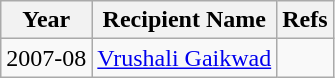<table class="wikitable plainrowheaders sortable">
<tr>
<th>Year</th>
<th>Recipient Name</th>
<th>Refs</th>
</tr>
<tr>
<td>2007-08</td>
<td><a href='#'>Vrushali Gaikwad</a></td>
<td></td>
</tr>
</table>
